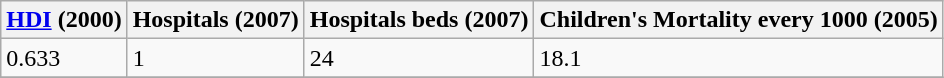<table class="wikitable">
<tr>
<th><a href='#'>HDI</a> (2000)</th>
<th>Hospitals (2007)</th>
<th>Hospitals beds (2007)</th>
<th>Children's Mortality every 1000 (2005)</th>
</tr>
<tr>
<td>0.633</td>
<td>1</td>
<td>24</td>
<td>18.1</td>
</tr>
<tr>
</tr>
</table>
